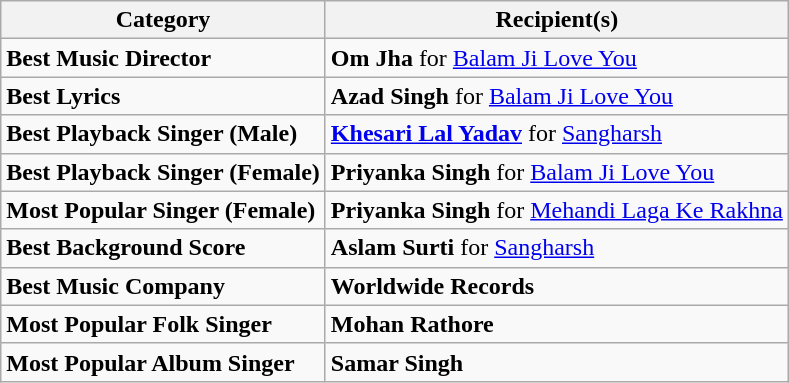<table class="wikitable">
<tr>
<th>Category</th>
<th>Recipient(s)</th>
</tr>
<tr>
<td><strong>Best Music Director</strong></td>
<td><strong>Om Jha</strong> for <a href='#'>Balam Ji Love You</a></td>
</tr>
<tr>
<td><strong>Best Lyrics</strong></td>
<td><strong>Azad Singh</strong> for <a href='#'>Balam Ji Love You</a></td>
</tr>
<tr>
<td><strong>Best Playback Singer (Male)</strong></td>
<td><strong><a href='#'>Khesari Lal Yadav</a></strong> for <a href='#'>Sangharsh</a></td>
</tr>
<tr>
<td><strong>Best Playback Singer (Female)</strong></td>
<td><strong>Priyanka Singh</strong> for <a href='#'>Balam Ji Love You</a></td>
</tr>
<tr>
<td><strong>Most Popular Singer (Female)</strong></td>
<td><strong>Priyanka Singh</strong> for <a href='#'>Mehandi Laga Ke Rakhna</a></td>
</tr>
<tr>
<td><strong>Best Background Score</strong></td>
<td><strong>Aslam Surti</strong> for <a href='#'>Sangharsh</a></td>
</tr>
<tr>
<td><strong>Best Music Company</strong></td>
<td><strong>Worldwide Records</strong></td>
</tr>
<tr>
<td><strong>Most Popular Folk Singer</strong></td>
<td><strong>Mohan Rathore</strong></td>
</tr>
<tr>
<td><strong>Most Popular Album Singer</strong></td>
<td><strong>Samar Singh</strong></td>
</tr>
</table>
